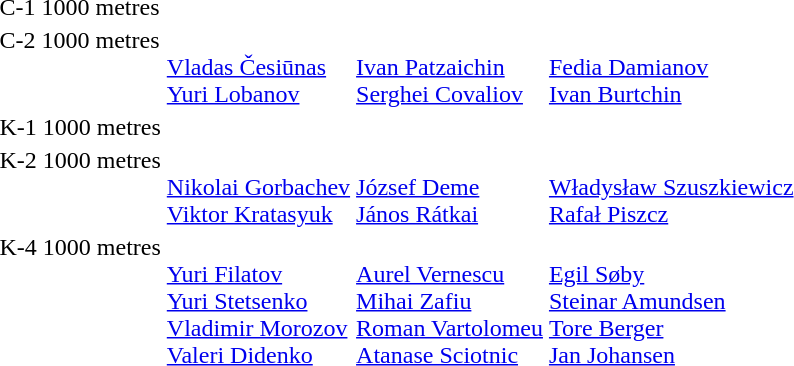<table>
<tr valign="top">
<td>C-1 1000 metres<br></td>
<td></td>
<td></td>
<td></td>
</tr>
<tr valign="top">
<td>C-2 1000 metres<br></td>
<td> <br><a href='#'>Vladas Česiūnas</a> <br><a href='#'>Yuri Lobanov</a></td>
<td> <br><a href='#'>Ivan Patzaichin</a> <br><a href='#'>Serghei Covaliov</a></td>
<td> <br><a href='#'>Fedia Damianov</a> <br><a href='#'>Ivan Burtchin</a></td>
</tr>
<tr valign="top">
<td>K-1 1000 metres<br></td>
<td></td>
<td></td>
<td></td>
</tr>
<tr valign="top">
<td>K-2 1000 metres<br></td>
<td> <br><a href='#'>Nikolai Gorbachev</a> <br><a href='#'>Viktor Kratasyuk</a></td>
<td> <br><a href='#'>József Deme</a> <br><a href='#'>János Rátkai</a></td>
<td> <br><a href='#'>Władysław Szuszkiewicz</a> <br><a href='#'>Rafał Piszcz</a></td>
</tr>
<tr valign="top">
<td>K-4 1000 metres<br></td>
<td><br><a href='#'>Yuri Filatov</a><br><a href='#'>Yuri Stetsenko</a><br><a href='#'>Vladimir Morozov</a><br><a href='#'>Valeri Didenko</a></td>
<td><br><a href='#'>Aurel Vernescu</a><br><a href='#'>Mihai Zafiu</a><br><a href='#'>Roman Vartolomeu</a><br><a href='#'>Atanase Sciotnic</a></td>
<td><br><a href='#'>Egil Søby</a><br><a href='#'>Steinar Amundsen</a><br><a href='#'>Tore Berger</a><br><a href='#'>Jan Johansen</a></td>
</tr>
</table>
